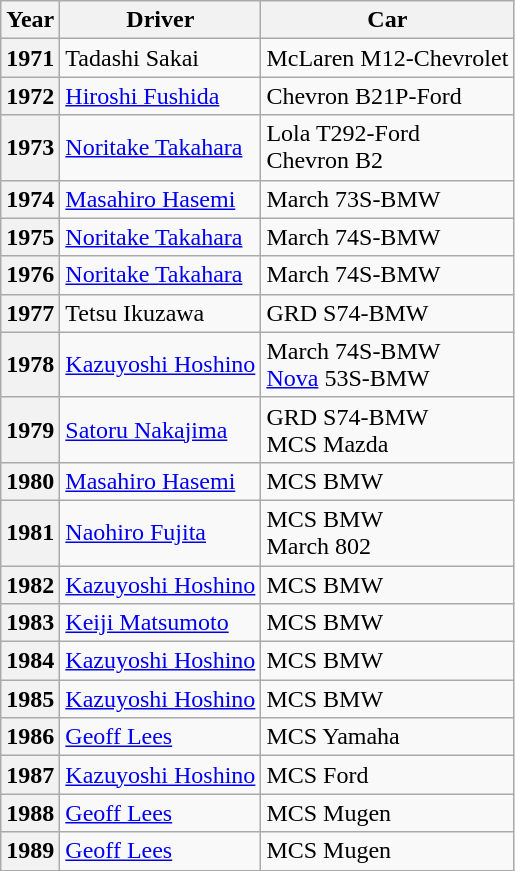<table class="wikitable">
<tr>
<th>Year</th>
<th>Driver</th>
<th>Car</th>
</tr>
<tr>
<th>1971</th>
<td> Tadashi Sakai</td>
<td>McLaren M12-Chevrolet</td>
</tr>
<tr>
<th>1972</th>
<td> <a href='#'>Hiroshi Fushida</a></td>
<td>Chevron B21P-Ford</td>
</tr>
<tr>
<th>1973</th>
<td> <a href='#'>Noritake Takahara</a></td>
<td>Lola T292-Ford<br>Chevron B2</td>
</tr>
<tr>
<th>1974</th>
<td> <a href='#'>Masahiro Hasemi</a></td>
<td>March 73S-BMW</td>
</tr>
<tr>
<th>1975</th>
<td> <a href='#'>Noritake Takahara</a></td>
<td>March 74S-BMW</td>
</tr>
<tr>
<th>1976</th>
<td> <a href='#'>Noritake Takahara</a></td>
<td>March 74S-BMW</td>
</tr>
<tr>
<th>1977</th>
<td> Tetsu Ikuzawa</td>
<td>GRD S74-BMW</td>
</tr>
<tr>
<th>1978</th>
<td> <a href='#'>Kazuyoshi Hoshino</a></td>
<td>March 74S-BMW<br><a href='#'>Nova</a> 53S-BMW</td>
</tr>
<tr>
<th>1979</th>
<td> <a href='#'>Satoru Nakajima</a></td>
<td>GRD S74-BMW<br>MCS Mazda</td>
</tr>
<tr>
<th>1980</th>
<td> <a href='#'>Masahiro Hasemi</a></td>
<td>MCS BMW</td>
</tr>
<tr>
<th>1981</th>
<td> <a href='#'>Naohiro Fujita</a></td>
<td>MCS BMW<br>March 802</td>
</tr>
<tr>
<th>1982</th>
<td> <a href='#'>Kazuyoshi Hoshino</a></td>
<td>MCS BMW</td>
</tr>
<tr>
<th>1983</th>
<td> <a href='#'>Keiji Matsumoto</a></td>
<td>MCS BMW</td>
</tr>
<tr>
<th>1984</th>
<td> <a href='#'>Kazuyoshi Hoshino</a></td>
<td>MCS BMW</td>
</tr>
<tr>
<th>1985</th>
<td> <a href='#'>Kazuyoshi Hoshino</a></td>
<td>MCS BMW</td>
</tr>
<tr>
<th>1986</th>
<td> <a href='#'>Geoff Lees</a></td>
<td>MCS Yamaha</td>
</tr>
<tr>
<th>1987</th>
<td> <a href='#'>Kazuyoshi Hoshino</a></td>
<td>MCS Ford</td>
</tr>
<tr>
<th>1988</th>
<td> <a href='#'>Geoff Lees</a></td>
<td>MCS Mugen</td>
</tr>
<tr>
<th>1989</th>
<td> <a href='#'>Geoff Lees</a></td>
<td>MCS Mugen</td>
</tr>
</table>
